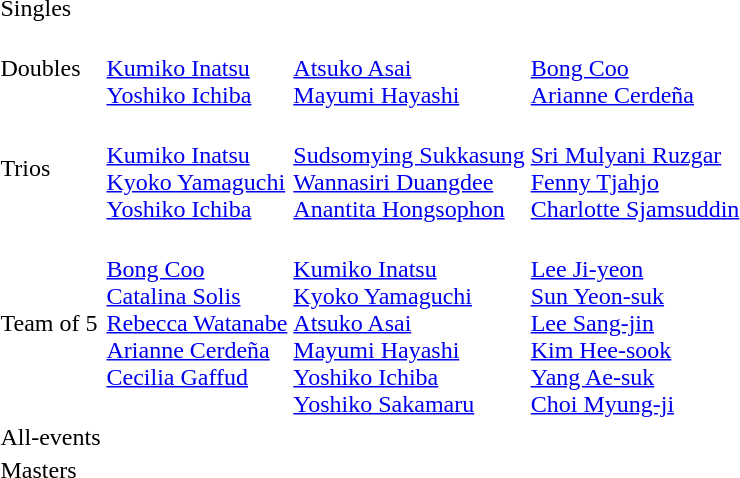<table>
<tr>
<td>Singles</td>
<td></td>
<td></td>
<td></td>
</tr>
<tr>
<td>Doubles</td>
<td><br><a href='#'>Kumiko Inatsu</a><br><a href='#'>Yoshiko Ichiba</a></td>
<td><br><a href='#'>Atsuko Asai</a><br><a href='#'>Mayumi Hayashi</a></td>
<td><br><a href='#'>Bong Coo</a><br><a href='#'>Arianne Cerdeña</a></td>
</tr>
<tr>
<td>Trios</td>
<td><br><a href='#'>Kumiko Inatsu</a><br><a href='#'>Kyoko Yamaguchi</a><br><a href='#'>Yoshiko Ichiba</a></td>
<td><br><a href='#'>Sudsomying Sukkasung</a><br><a href='#'>Wannasiri Duangdee</a><br><a href='#'>Anantita Hongsophon</a></td>
<td><br><a href='#'>Sri Mulyani Ruzgar</a><br><a href='#'>Fenny Tjahjo</a><br><a href='#'>Charlotte Sjamsuddin</a></td>
</tr>
<tr>
<td>Team of 5</td>
<td valign=top><br><a href='#'>Bong Coo</a><br><a href='#'>Catalina Solis</a><br><a href='#'>Rebecca Watanabe</a><br><a href='#'>Arianne Cerdeña</a><br><a href='#'>Cecilia Gaffud</a></td>
<td><br><a href='#'>Kumiko Inatsu</a><br><a href='#'>Kyoko Yamaguchi</a><br><a href='#'>Atsuko Asai</a><br><a href='#'>Mayumi Hayashi</a><br><a href='#'>Yoshiko Ichiba</a><br><a href='#'>Yoshiko Sakamaru</a></td>
<td><br><a href='#'>Lee Ji-yeon</a><br><a href='#'>Sun Yeon-suk</a><br><a href='#'>Lee Sang-jin</a><br><a href='#'>Kim Hee-sook</a><br><a href='#'>Yang Ae-suk</a><br><a href='#'>Choi Myung-ji</a></td>
</tr>
<tr>
<td>All-events</td>
<td></td>
<td></td>
<td></td>
</tr>
<tr>
<td>Masters</td>
<td></td>
<td></td>
<td></td>
</tr>
</table>
